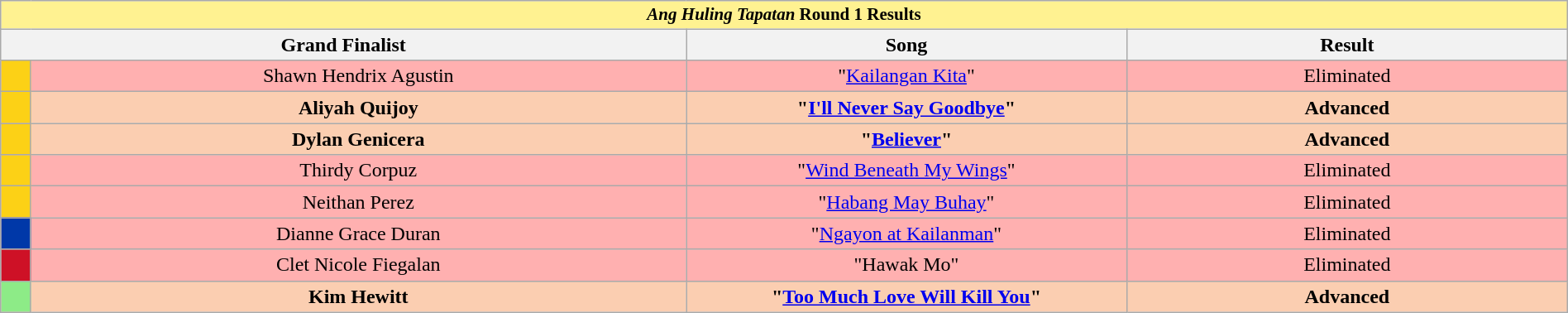<table class="wikitable mw-collapsible mw-collapsed" style="width:100%; text-align:center;">
<tr>
<th colspan="4" style="background-color:#fff291;font-size:14px"><em>Ang Huling Tapatan</em> Round 1 Results</th>
</tr>
<tr>
<th colspan="2" width="35%">Grand Finalist</th>
<th width="22.5%">Song</th>
<th width="22.5%">Result</th>
</tr>
<tr style="background:#FFb0b0" |>
<td style="background:#FCD116" width"1%"></td>
<td>Shawn Hendrix Agustin</td>
<td>"<a href='#'>Kailangan Kita</a>"</td>
<td>Eliminated</td>
</tr>
<tr style="background:#FBCEB1" |>
<td style="background:#FCD116" width"1%"></td>
<td><strong>Aliyah Quijoy</strong></td>
<td><strong>"<a href='#'>I'll Never Say Goodbye</a>"</strong></td>
<td><strong>Advanced</strong></td>
</tr>
<tr style="background:#FBCEB1" |>
<td style="background:#FCD116" width"1%"></td>
<td><strong>Dylan Genicera</strong></td>
<td><strong>"<a href='#'>Believer</a>"</strong></td>
<td><strong>Advanced</strong></td>
</tr>
<tr style="background:#FFb0b0" |>
<td style="background:#FCD116" width"1%"></td>
<td>Thirdy Corpuz</td>
<td>"<a href='#'>Wind Beneath My Wings</a>"</td>
<td>Eliminated</td>
</tr>
<tr style="background:#FFb0b0" |>
<td style="background:#FCD116" width"1%"></td>
<td>Neithan Perez</td>
<td>"<a href='#'>Habang May Buhay</a>"</td>
<td>Eliminated</td>
</tr>
<tr style="background:#FFb0b0" |>
<td style="background:#0038A8" width"1%"></td>
<td>Dianne Grace Duran</td>
<td>"<a href='#'>Ngayon at Kailanman</a>"</td>
<td>Eliminated</td>
</tr>
<tr style="background:#FFb0b0" |>
<td style="background:#CE1126" width"1%"></td>
<td>Clet Nicole Fiegalan</td>
<td>"Hawak Mo"</td>
<td>Eliminated</td>
</tr>
<tr style="background:#FBCEB1" |>
<td style="background:#8deb87" width"1%"></td>
<td><strong>Kim Hewitt</strong></td>
<td><strong>"<a href='#'>Too Much Love Will Kill You</a>"</strong></td>
<td><strong>Advanced</strong></td>
</tr>
</table>
